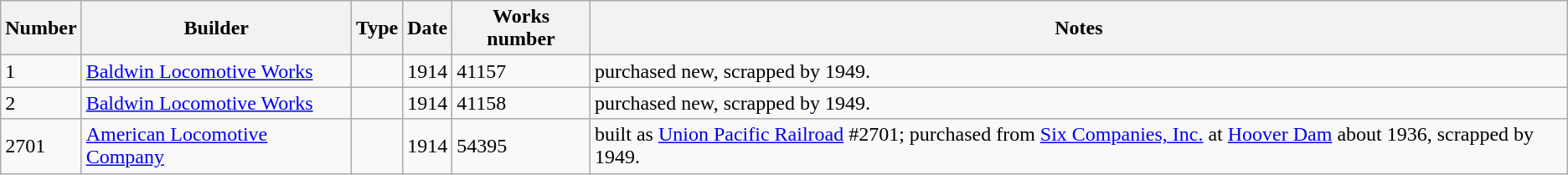<table class="wikitable">
<tr>
<th>Number</th>
<th>Builder</th>
<th>Type</th>
<th>Date</th>
<th>Works number</th>
<th>Notes</th>
</tr>
<tr>
<td>1</td>
<td><a href='#'>Baldwin Locomotive Works</a></td>
<td></td>
<td>1914</td>
<td>41157</td>
<td>purchased new, scrapped by 1949.</td>
</tr>
<tr>
<td>2</td>
<td><a href='#'>Baldwin Locomotive Works</a></td>
<td></td>
<td>1914</td>
<td>41158</td>
<td>purchased new, scrapped by 1949.</td>
</tr>
<tr>
<td>2701</td>
<td><a href='#'>American Locomotive Company</a></td>
<td></td>
<td>1914</td>
<td>54395</td>
<td>built as <a href='#'>Union Pacific Railroad</a> #2701; purchased from <a href='#'>Six Companies, Inc.</a> at <a href='#'>Hoover Dam</a> about 1936, scrapped by 1949.</td>
</tr>
</table>
